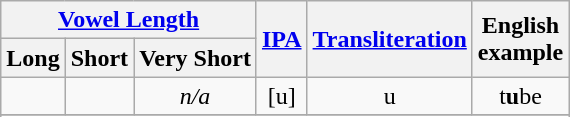<table class="wikitable">
<tr align=center>
<th ! colspan=3><a href='#'>Vowel Length</a></th>
<th ! rowspan=2><a href='#'>IPA</a></th>
<th ! rowspan=2><a href='#'>Transliteration</a></th>
<th ! rowspan=2>English<br>example</th>
</tr>
<tr>
<th>Long</th>
<th>Short</th>
<th>Very Short</th>
</tr>
<tr align=center>
<td style="font-size:24px"></td>
<td style="font-size:26px; padding-bottom:12px"></td>
<td><em>n/a</em></td>
<td>[u]</td>
<td>u</td>
<td>t<strong>u</strong>be</td>
</tr>
<tr align=center>
</tr>
<tr>
</tr>
</table>
